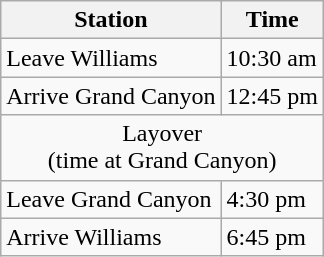<table class="wikitable" style="display: inline-table;margin:1em auto;">
<tr>
<th>Station</th>
<th>Time</th>
</tr>
<tr>
<td>Leave Williams</td>
<td>10:30 am</td>
</tr>
<tr>
<td>Arrive Grand Canyon</td>
<td>12:45 pm</td>
</tr>
<tr>
<td colspan="2" style="text-align:center;">Layover<br>(time at Grand Canyon)</td>
</tr>
<tr>
<td>Leave Grand Canyon</td>
<td>4:30 pm</td>
</tr>
<tr>
<td>Arrive Williams</td>
<td>6:45 pm</td>
</tr>
</table>
